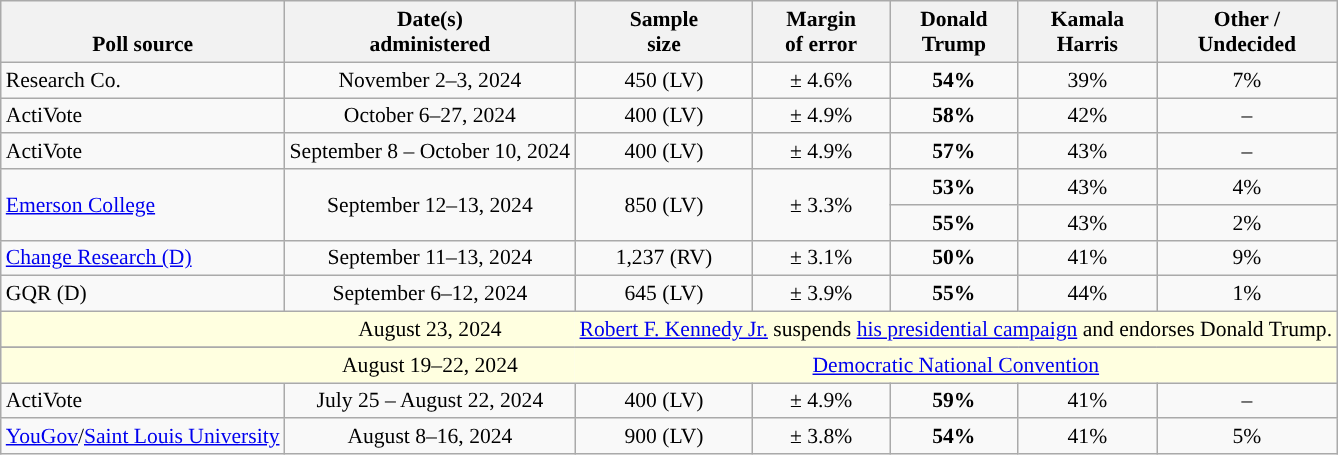<table class="wikitable sortable mw-datatable" style="font-size:90%;text-align:center;line-height:17px">
<tr valign=bottom>
<th>Poll source</th>
<th>Date(s)<br>administered</th>
<th>Sample<br>size</th>
<th>Margin<br>of error</th>
<th class="unsortable">Donald<br>Trump<br></th>
<th class="unsortable">Kamala<br>Harris<br></th>
<th class="unsortable">Other /<br>Undecided</th>
</tr>
<tr>
<td style="text-align:left;">Research Co.</td>
<td data-sort-value="2024-11-03">November 2–3, 2024</td>
<td>450 (LV)</td>
<td>± 4.6%</td>
<td style="background-color:"><strong>54%</strong></td>
<td>39%</td>
<td>7%</td>
</tr>
<tr>
<td style="text-align:left;">ActiVote</td>
<td data-sort-value="2024-10-10">October 6–27, 2024</td>
<td>400 (LV)</td>
<td>± 4.9%</td>
<td style="background-color:"><strong>58%</strong></td>
<td>42%</td>
<td>–</td>
</tr>
<tr>
<td style="text-align:left;">ActiVote</td>
<td data-sort-value="2024-10-10">September 8 – October 10, 2024</td>
<td>400 (LV)</td>
<td>± 4.9%</td>
<td style="background-color:"><strong>57%</strong></td>
<td>43%</td>
<td>–</td>
</tr>
<tr>
<td style="text-align:left;" rowspan="2"><a href='#'>Emerson College</a></td>
<td rowspan="2">September 12–13, 2024</td>
<td rowspan="2">850 (LV)</td>
<td rowspan="2">± 3.3%</td>
<td style="background-color:"><strong>53%</strong></td>
<td>43%</td>
<td>4%</td>
</tr>
<tr>
<td style="background-color:"><strong>55%</strong></td>
<td>43%</td>
<td>2%</td>
</tr>
<tr>
<td style="text-align:left;"><a href='#'>Change Research (D)</a></td>
<td data-sort-value="2024-09-13">September 11–13, 2024</td>
<td>1,237 (RV)</td>
<td>± 3.1%</td>
<td style="background-color:"><strong>50%</strong></td>
<td>41%</td>
<td>9%</td>
</tr>
<tr>
<td style="text-align:left;">GQR (D)</td>
<td data-sort-value="2024-09-12">September 6–12, 2024</td>
<td>645 (LV)</td>
<td>± 3.9%</td>
<td style="background-color:"><strong>55%</strong></td>
<td>44%</td>
<td>1%</td>
</tr>
<tr style="background:lightyellow;">
<td style="border-right-style:hidden;"></td>
<td style="border-right-style:hidden; " data-sort-value="2024-08-21">August 23, 2024</td>
<td colspan="5"><a href='#'>Robert F. Kennedy Jr.</a> suspends <a href='#'>his presidential campaign</a> and endorses Donald Trump.</td>
</tr>
<tr>
</tr>
<tr style="background:lightyellow;">
<td style="border-right-style:hidden;"></td>
<td style="border-right-style:hidden; " data-sort-value="2024-08-19">August 19–22, 2024</td>
<td colspan="5"><a href='#'>Democratic National Convention</a></td>
</tr>
<tr>
<td style="text-align:left;">ActiVote</td>
<td data-sort-value="2024-08-22">July 25 – August 22, 2024</td>
<td>400 (LV)</td>
<td>± 4.9%</td>
<td style="background-color:"><strong>59%</strong></td>
<td>41%</td>
<td>–</td>
</tr>
<tr>
<td style="text-align:left;"><a href='#'>YouGov</a>/<a href='#'>Saint Louis University</a></td>
<td data-sort-value="2024-08-16">August 8–16, 2024</td>
<td>900 (LV)</td>
<td>± 3.8%</td>
<td style="background-color:"><strong>54%</strong></td>
<td>41%</td>
<td>5%</td>
</tr>
</table>
